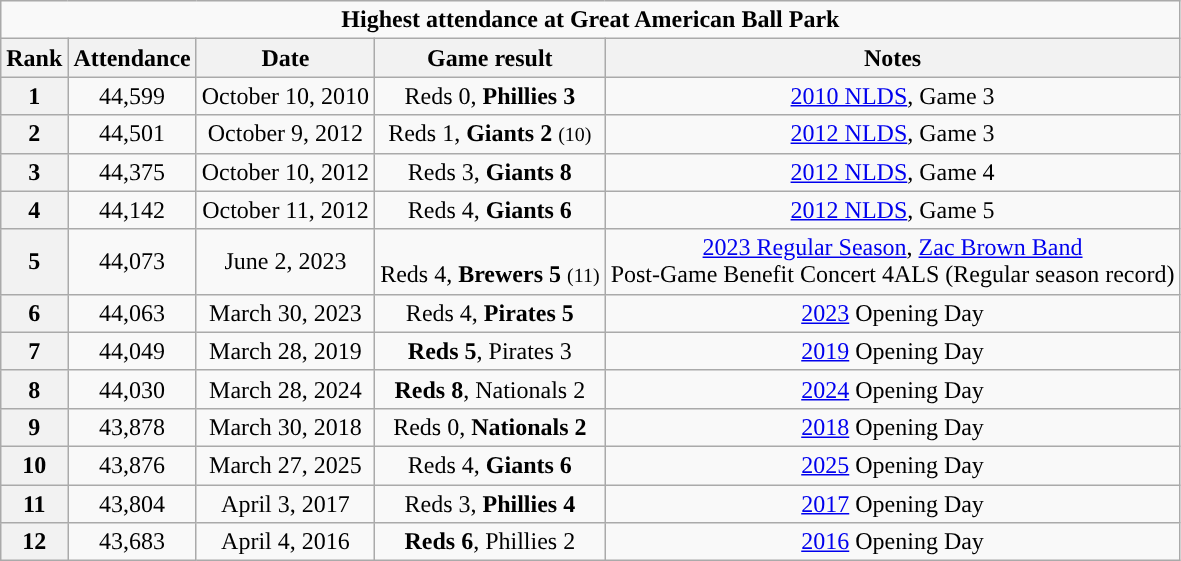<table class="wikitable" style="text-align:center">
<tr>
<td colspan="5"><strong>Highest attendance at Great American Ball Park</strong></td>
</tr>
<tr>
<th>Rank</th>
<th>Attendance</th>
<th>Date</th>
<th>Game result</th>
<th>Notes</th>
</tr>
<tr>
<th>1</th>
<td>44,599</td>
<td>October 10, 2010</td>
<td>Reds 0, <strong>Phillies 3</strong></td>
<td><a href='#'>2010 NLDS</a>, Game 3</td>
</tr>
<tr>
<th>2</th>
<td>44,501</td>
<td>October 9, 2012</td>
<td>Reds 1, <strong>Giants 2</strong> <small>(10)</small></td>
<td><a href='#'>2012 NLDS</a>, Game 3</td>
</tr>
<tr>
<th>3</th>
<td>44,375</td>
<td>October 10, 2012</td>
<td>Reds 3, <strong>Giants 8</strong></td>
<td><a href='#'>2012 NLDS</a>, Game 4</td>
</tr>
<tr>
<th>4</th>
<td>44,142</td>
<td>October 11, 2012</td>
<td>Reds 4, <strong>Giants 6</strong></td>
<td><a href='#'>2012 NLDS</a>, Game 5</td>
</tr>
<tr>
<th>5</th>
<td>44,073</td>
<td>June 2, 2023</td>
<td><br>Reds 4, <strong>Brewers 5</strong> <small>(11)</small></td>
<td><a href='#'>2023 Regular Season</a>, <a href='#'>Zac Brown Band</a><br>Post-Game Benefit Concert 4ALS
(Regular season record)</td>
</tr>
<tr>
<th>6</th>
<td>44,063</td>
<td>March 30, 2023</td>
<td>Reds 4, <strong>Pirates 5</strong></td>
<td><a href='#'>2023</a> Opening Day</td>
</tr>
<tr>
<th>7</th>
<td>44,049</td>
<td>March 28, 2019</td>
<td><strong>Reds 5</strong>, Pirates 3</td>
<td><a href='#'>2019</a> Opening Day</td>
</tr>
<tr>
<th>8</th>
<td>44,030</td>
<td>March 28, 2024</td>
<td><strong>Reds 8</strong>, Nationals 2</td>
<td><a href='#'>2024</a> Opening Day</td>
</tr>
<tr>
<th>9</th>
<td>43,878</td>
<td>March 30, 2018</td>
<td>Reds 0, <strong>Nationals 2</strong></td>
<td><a href='#'>2018</a> Opening Day</td>
</tr>
<tr>
<th>10</th>
<td>43,876</td>
<td>March 27, 2025</td>
<td>Reds 4, <strong>Giants 6</strong></td>
<td><a href='#'>2025</a> Opening Day</td>
</tr>
<tr>
<th>11</th>
<td>43,804</td>
<td>April 3, 2017</td>
<td>Reds 3, <strong>Phillies 4</strong></td>
<td><a href='#'>2017</a> Opening Day</td>
</tr>
<tr>
<th>12</th>
<td>43,683</td>
<td>April 4, 2016</td>
<td><strong>Reds 6</strong>, Phillies 2</td>
<td><a href='#'>2016</a> Opening Day</td>
</tr>
</table>
